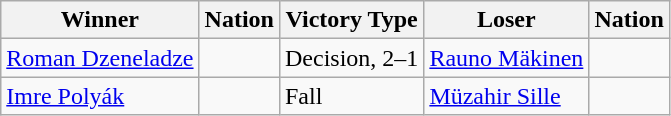<table class="wikitable sortable" style="text-align:left;">
<tr>
<th>Winner</th>
<th>Nation</th>
<th>Victory Type</th>
<th>Loser</th>
<th>Nation</th>
</tr>
<tr>
<td><a href='#'>Roman Dzeneladze</a></td>
<td></td>
<td>Decision, 2–1</td>
<td><a href='#'>Rauno Mäkinen</a></td>
<td></td>
</tr>
<tr>
<td><a href='#'>Imre Polyák</a></td>
<td></td>
<td>Fall</td>
<td><a href='#'>Müzahir Sille</a></td>
<td></td>
</tr>
</table>
